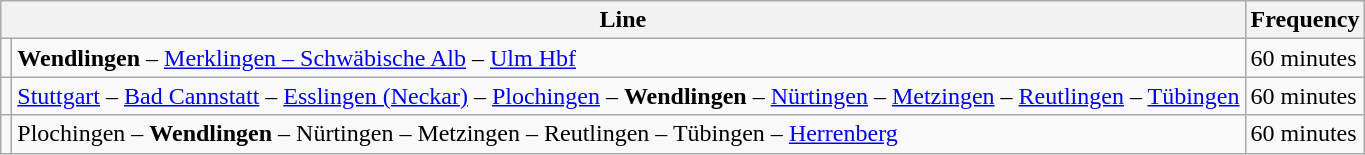<table class="wikitable">
<tr>
<th colspan="2">Line</th>
<th>Frequency</th>
</tr>
<tr>
<td></td>
<td><strong>Wendlingen</strong> – <a href='#'>Merklingen – Schwäbische Alb</a> – <a href='#'>Ulm Hbf</a></td>
<td>60 minutes</td>
</tr>
<tr>
<td align="center"></td>
<td><a href='#'>Stuttgart</a> – <a href='#'>Bad Cannstatt</a> – <a href='#'>Esslingen (Neckar)</a> – <a href='#'>Plochingen</a> – <strong>Wendlingen</strong> – <a href='#'>Nürtingen</a> – <a href='#'>Metzingen</a> – <a href='#'>Reutlingen</a> – <a href='#'>Tübingen</a></td>
<td>60 minutes</td>
</tr>
<tr>
<td align="center"></td>
<td>Plochingen – <strong>Wendlingen</strong> – Nürtingen – Metzingen – Reutlingen – Tübingen – <a href='#'>Herrenberg</a></td>
<td>60 minutes</td>
</tr>
</table>
